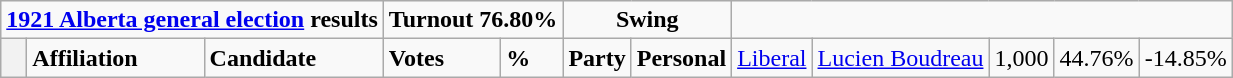<table class="wikitable">
<tr>
<td colspan="3" align=center><strong><a href='#'>1921 Alberta general election</a> results</strong></td>
<td colspan="2"><strong>Turnout 76.80%</strong></td>
<td colspan="2" align=center><strong>Swing</strong></td>
</tr>
<tr>
<th style="width: 10px;"></th>
<td><strong>Affiliation</strong></td>
<td><strong>Candidate</strong></td>
<td><strong>Votes</strong></td>
<td><strong>%</strong></td>
<td><strong>Party</strong></td>
<td><strong>Personal</strong><br>
</td>
<td><a href='#'>Liberal</a></td>
<td><a href='#'>Lucien Boudreau</a></td>
<td>1,000</td>
<td>44.76%</td>
<td colspan=2 align=center>-14.85%<br>


</td>
</tr>
</table>
